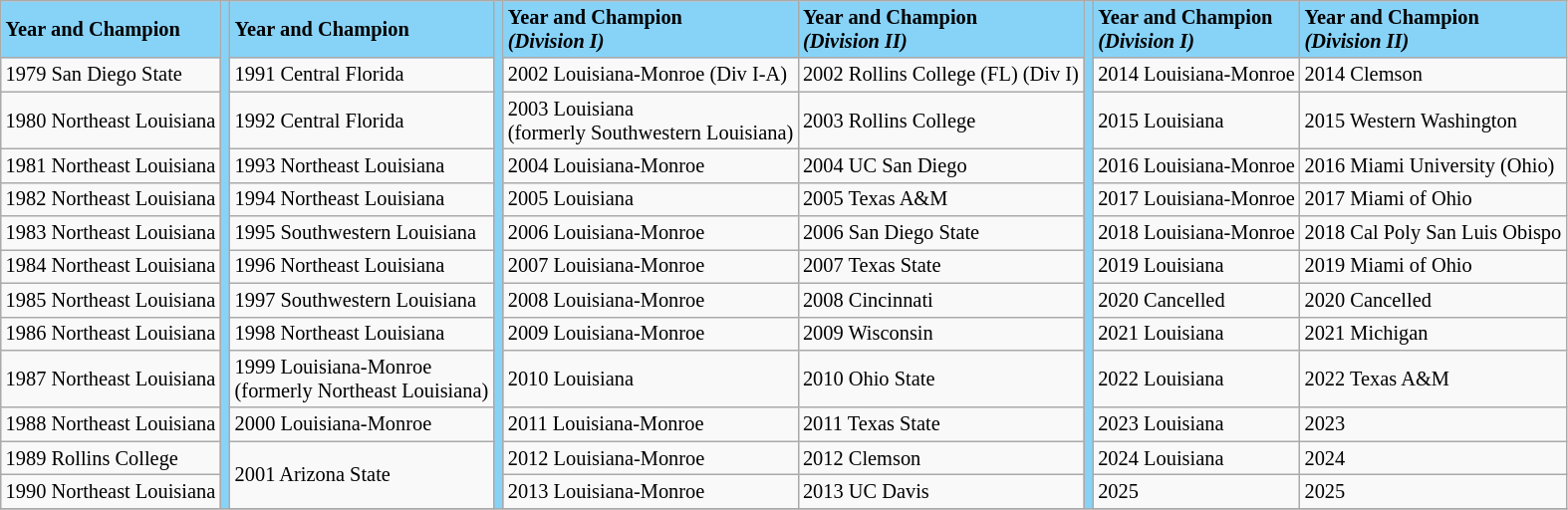<table class="wikitable" style="font-size:85%;">
<tr ! style="background-color: #87D3F8;">
<td><strong>Year and Champion</strong></td>
<td rowspan=13></td>
<td><strong>Year and Champion</strong></td>
<td rowspan=13></td>
<td><strong>Year and Champion<br><em>(Division I)</em> </strong></td>
<td><strong>Year and Champion<br><em>(Division II)</em> </strong></td>
<td rowspan=13></td>
<td><strong>Year and Champion<br><em>(Division I)</em> </strong></td>
<td><strong>Year and Champion<br><em>(Division II)</em> </strong></td>
</tr>
<tr --->
<td>1979 San Diego State</td>
<td>1991 Central Florida</td>
<td>2002 Louisiana-Monroe (Div I-A)</td>
<td>2002 Rollins College (FL) (Div I)</td>
<td>2014 Louisiana-Monroe</td>
<td>2014 Clemson</td>
</tr>
<tr --->
<td>1980 Northeast Louisiana</td>
<td>1992 Central Florida</td>
<td>2003 Louisiana<br>(formerly Southwestern Louisiana)</td>
<td>2003 Rollins College</td>
<td>2015 Louisiana</td>
<td>2015 Western Washington</td>
</tr>
<tr --->
<td>1981 Northeast Louisiana</td>
<td>1993 Northeast Louisiana</td>
<td>2004 Louisiana-Monroe</td>
<td>2004 UC San Diego</td>
<td>2016 Louisiana-Monroe</td>
<td>2016 Miami University (Ohio)</td>
</tr>
<tr --->
<td>1982 Northeast Louisiana</td>
<td>1994 Northeast Louisiana</td>
<td>2005 Louisiana</td>
<td>2005 Texas A&M</td>
<td>2017 Louisiana-Monroe</td>
<td>2017 Miami of Ohio</td>
</tr>
<tr --->
<td>1983 Northeast Louisiana</td>
<td>1995 Southwestern Louisiana</td>
<td>2006 Louisiana-Monroe</td>
<td>2006 San Diego State</td>
<td>2018 Louisiana-Monroe</td>
<td>2018 Cal Poly San Luis Obispo</td>
</tr>
<tr --->
<td>1984 Northeast Louisiana</td>
<td>1996 Northeast Louisiana</td>
<td>2007 Louisiana-Monroe</td>
<td>2007 Texas State</td>
<td>2019 Louisiana</td>
<td>2019 Miami of Ohio</td>
</tr>
<tr --->
<td>1985 Northeast Louisiana</td>
<td>1997 Southwestern Louisiana</td>
<td>2008 Louisiana-Monroe</td>
<td>2008 Cincinnati</td>
<td>2020 Cancelled</td>
<td>2020 Cancelled</td>
</tr>
<tr --->
<td>1986 Northeast Louisiana</td>
<td>1998 Northeast Louisiana</td>
<td>2009 Louisiana-Monroe</td>
<td>2009 Wisconsin</td>
<td>2021 Louisiana</td>
<td>2021 Michigan</td>
</tr>
<tr --->
<td>1987 Northeast Louisiana</td>
<td>1999 Louisiana-Monroe<br>(formerly Northeast Louisiana)</td>
<td>2010 Louisiana</td>
<td>2010 Ohio State</td>
<td>2022 Louisiana</td>
<td>2022 Texas A&M</td>
</tr>
<tr --->
<td>1988 Northeast Louisiana</td>
<td>2000 Louisiana-Monroe</td>
<td>2011 Louisiana-Monroe</td>
<td>2011 Texas State</td>
<td>2023 Louisiana</td>
<td>2023</td>
</tr>
<tr --->
<td>1989 Rollins College</td>
<td rowspan=2>2001 Arizona State</td>
<td>2012 Louisiana-Monroe</td>
<td>2012 Clemson</td>
<td>2024 Louisiana</td>
<td>2024</td>
</tr>
<tr --->
<td>1990 Northeast Louisiana</td>
<td>2013 Louisiana-Monroe</td>
<td>2013 UC Davis</td>
<td>2025</td>
<td>2025</td>
</tr>
<tr --->
</tr>
</table>
